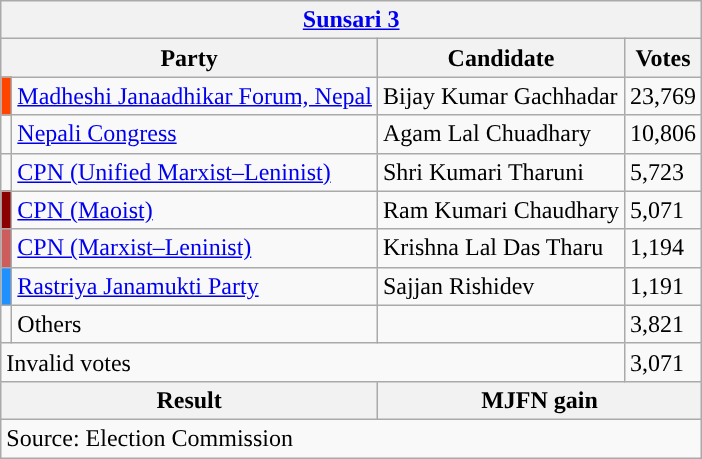<table class="wikitable">
<tr>
<th colspan="4"><a href='#'>Sunsari 3</a></th>
</tr>
<tr>
<th colspan="2">Party</th>
<th>Candidate</th>
<th>Votes</th>
</tr>
<tr>
<td style="background-color:orangered"></td>
<td><a href='#'>Madheshi Janaadhikar Forum, Nepal</a></td>
<td>Bijay Kumar Gachhadar</td>
<td>23,769</td>
</tr>
<tr>
<td style="background-color:"></td>
<td><a href='#'>Nepali Congress</a></td>
<td>Agam Lal Chuadhary</td>
<td>10,806</td>
</tr>
<tr>
<td style="background-color:"></td>
<td><a href='#'>CPN (Unified Marxist–Leninist)</a></td>
<td>Shri Kumari Tharuni</td>
<td>5,723</td>
</tr>
<tr>
<td style="background-color:darkred"></td>
<td><a href='#'>CPN (Maoist)</a></td>
<td>Ram Kumari Chaudhary</td>
<td>5,071</td>
</tr>
<tr>
<td style="background-color:indianred"></td>
<td><a href='#'>CPN (Marxist–Leninist)</a></td>
<td>Krishna Lal Das Tharu</td>
<td>1,194</td>
</tr>
<tr>
<td style="background-color:dodgerblue"></td>
<td><a href='#'>Rastriya Janamukti Party</a></td>
<td>Sajjan Rishidev</td>
<td>1,191</td>
</tr>
<tr>
<td></td>
<td>Others</td>
<td></td>
<td>3,821</td>
</tr>
<tr>
<td colspan="3">Invalid votes</td>
<td>3,071</td>
</tr>
<tr>
<th colspan="2">Result</th>
<th colspan="2">MJFN gain</th>
</tr>
<tr>
<td colspan="4">Source: Election Commission</td>
</tr>
</table>
